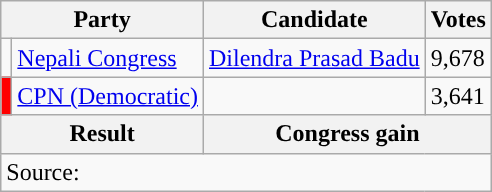<table class="wikitable">
<tr>
<th colspan="2">Party</th>
<th>Candidate</th>
<th>Votes</th>
</tr>
<tr>
<td style="background-color:"></td>
<td><a href='#'>Nepali Congress</a></td>
<td><a href='#'>Dilendra Prasad Badu</a></td>
<td>9,678</td>
</tr>
<tr>
<td style="background-color:red"></td>
<td><a href='#'>CPN (Democratic)</a></td>
<td></td>
<td>3,641</td>
</tr>
<tr>
<th colspan="2">Result</th>
<th colspan="2">Congress gain</th>
</tr>
<tr>
<td colspan="4">Source: </td>
</tr>
</table>
